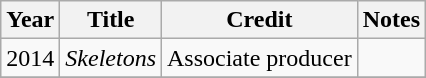<table class="wikitable">
<tr>
<th>Year</th>
<th>Title</th>
<th>Credit</th>
<th>Notes</th>
</tr>
<tr>
<td>2014</td>
<td><em>Skeletons</em></td>
<td>Associate producer</td>
<td></td>
</tr>
<tr>
</tr>
</table>
